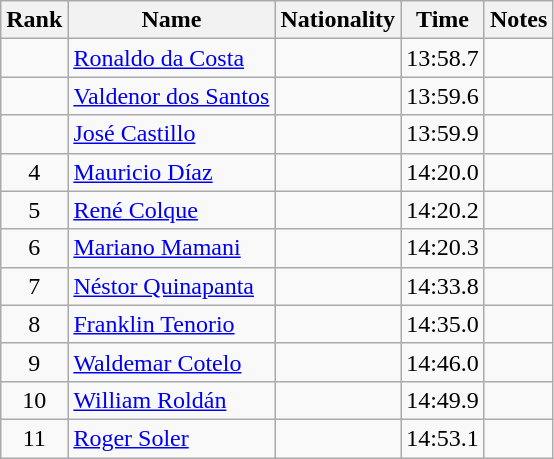<table class="wikitable sortable" style="text-align:center">
<tr>
<th>Rank</th>
<th>Name</th>
<th>Nationality</th>
<th>Time</th>
<th>Notes</th>
</tr>
<tr>
<td></td>
<td align=left><a href='#'>Ronaldo da Costa</a></td>
<td align=left></td>
<td>13:58.7</td>
<td></td>
</tr>
<tr>
<td></td>
<td align=left><a href='#'>Valdenor dos Santos</a></td>
<td align=left></td>
<td>13:59.6</td>
<td></td>
</tr>
<tr>
<td></td>
<td align=left><a href='#'>José Castillo</a></td>
<td align=left></td>
<td>13:59.9</td>
<td></td>
</tr>
<tr>
<td>4</td>
<td align=left><a href='#'>Mauricio Díaz</a></td>
<td align=left></td>
<td>14:20.0</td>
<td></td>
</tr>
<tr>
<td>5</td>
<td align=left><a href='#'>René Colque</a></td>
<td align=left></td>
<td>14:20.2</td>
<td></td>
</tr>
<tr>
<td>6</td>
<td align=left><a href='#'>Mariano Mamani</a></td>
<td align=left></td>
<td>14:20.3</td>
<td></td>
</tr>
<tr>
<td>7</td>
<td align=left><a href='#'>Néstor Quinapanta</a></td>
<td align=left></td>
<td>14:33.8</td>
<td></td>
</tr>
<tr>
<td>8</td>
<td align=left><a href='#'>Franklin Tenorio</a></td>
<td align=left></td>
<td>14:35.0</td>
<td></td>
</tr>
<tr>
<td>9</td>
<td align=left><a href='#'>Waldemar Cotelo</a></td>
<td align=left></td>
<td>14:46.0</td>
<td></td>
</tr>
<tr>
<td>10</td>
<td align=left><a href='#'>William Roldán</a></td>
<td align=left></td>
<td>14:49.9</td>
<td></td>
</tr>
<tr>
<td>11</td>
<td align=left><a href='#'>Roger Soler</a></td>
<td align=left></td>
<td>14:53.1</td>
<td></td>
</tr>
</table>
